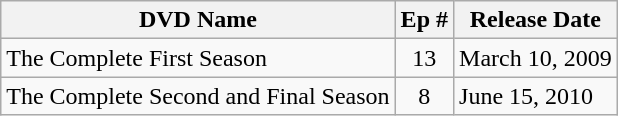<table class="wikitable">
<tr>
<th>DVD Name</th>
<th>Ep #</th>
<th>Release Date</th>
</tr>
<tr>
<td>The Complete First Season</td>
<td align="center">13</td>
<td>March 10, 2009</td>
</tr>
<tr>
<td>The Complete Second and Final Season</td>
<td align="center">8</td>
<td>June 15, 2010</td>
</tr>
</table>
